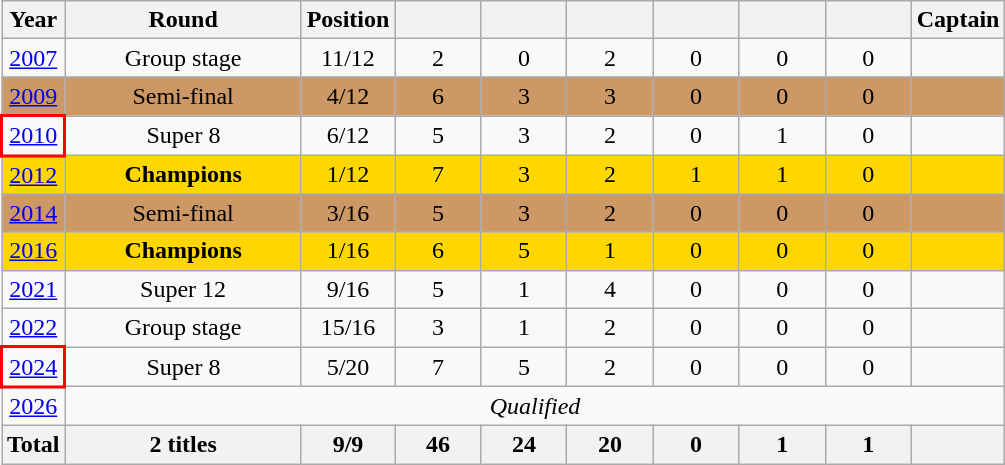<table class="wikitable" style="text-align:center">
<tr>
<th scope=col>Year</th>
<th width=150>Round</th>
<th width=50>Position</th>
<th width=50></th>
<th width=50></th>
<th width=50></th>
<th width=50></th>
<th width=50></th>
<th width=50></th>
<th width=50>Captain</th>
</tr>
<tr>
<td> <a href='#'>2007</a></td>
<td>Group stage</td>
<td>11/12</td>
<td>2</td>
<td>0</td>
<td>2</td>
<td>0</td>
<td>0</td>
<td>0</td>
<td></td>
</tr>
<tr style="background:#c96">
<td> <a href='#'>2009</a></td>
<td>Semi-final</td>
<td>4/12</td>
<td>6</td>
<td>3</td>
<td>3</td>
<td>0</td>
<td>0</td>
<td>0</td>
<td></td>
</tr>
<tr>
<td style="border:2px solid red"> <a href='#'>2010</a></td>
<td>Super 8</td>
<td>6/12</td>
<td>5</td>
<td>3</td>
<td>2</td>
<td>0</td>
<td>1</td>
<td>0</td>
<td></td>
</tr>
<tr style="background:Gold">
<td> <a href='#'>2012</a></td>
<td><strong>Champions</strong></td>
<td>1/12</td>
<td>7</td>
<td>3</td>
<td>2</td>
<td>1</td>
<td>1</td>
<td>0</td>
<td></td>
</tr>
<tr style="background:#c96">
<td> <a href='#'>2014</a></td>
<td>Semi-final</td>
<td>3/16</td>
<td>5</td>
<td>3</td>
<td>2</td>
<td>0</td>
<td>0</td>
<td>0</td>
<td></td>
</tr>
<tr style="background:Gold">
<td> <a href='#'>2016</a></td>
<td><strong>Champions</strong></td>
<td>1/16</td>
<td>6</td>
<td>5</td>
<td>1</td>
<td>0</td>
<td>0</td>
<td>0</td>
<td></td>
</tr>
<tr>
<td>  <a href='#'>2021</a></td>
<td>Super 12</td>
<td>9/16</td>
<td>5</td>
<td>1</td>
<td>4</td>
<td>0</td>
<td>0</td>
<td>0</td>
<td></td>
</tr>
<tr>
<td> <a href='#'>2022</a></td>
<td>Group stage</td>
<td>15/16</td>
<td>3</td>
<td>1</td>
<td>2</td>
<td>0</td>
<td>0</td>
<td>0</td>
<td></td>
</tr>
<tr>
<td style="border:2px solid red">  <a href='#'>2024</a></td>
<td>Super 8</td>
<td>5/20</td>
<td>7</td>
<td>5</td>
<td>2</td>
<td>0</td>
<td>0</td>
<td>0</td>
<td></td>
</tr>
<tr>
<td>  <a href='#'>2026</a></td>
<td colspan=9><em>Qualified</em></td>
</tr>
<tr>
<th>Total</th>
<th>2 titles</th>
<th>9/9</th>
<th>46</th>
<th>24</th>
<th>20</th>
<th>0</th>
<th>1</th>
<th>1</th>
<th></th>
</tr>
</table>
